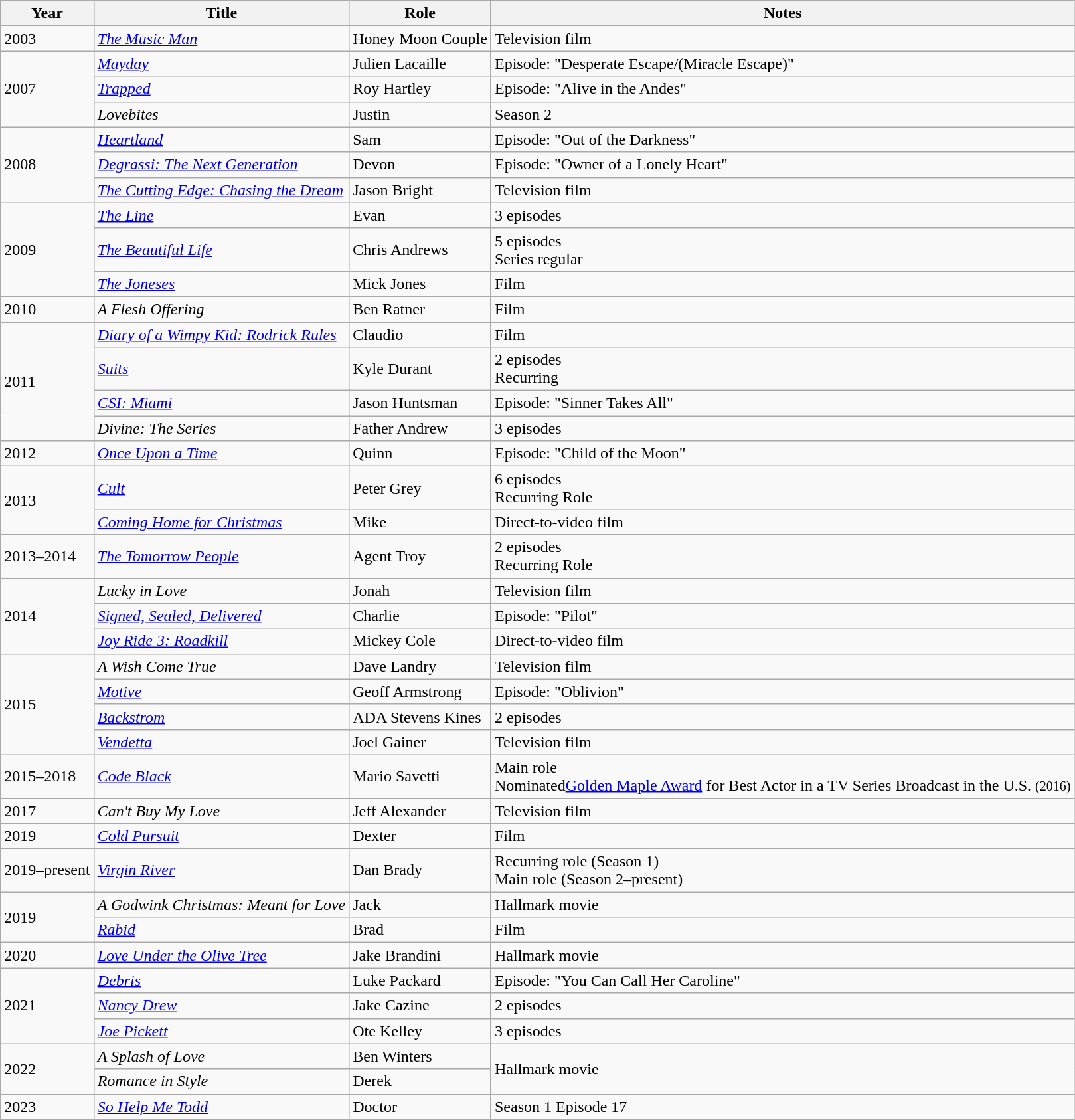<table class="wikitable sortable">
<tr>
<th>Year</th>
<th>Title</th>
<th>Role</th>
<th class="unsortable">Notes</th>
</tr>
<tr>
<td>2003</td>
<td data-sort-value="Music Man, The"><em><a href='#'>The Music Man</a></em></td>
<td>Honey Moon Couple</td>
<td>Television film</td>
</tr>
<tr>
<td rowspan="3">2007</td>
<td><em><a href='#'>Mayday</a></em></td>
<td>Julien Lacaille</td>
<td>Episode: "Desperate Escape/(Miracle Escape)"</td>
</tr>
<tr>
<td><em><a href='#'>Trapped</a></em></td>
<td>Roy Hartley</td>
<td>Episode: "Alive in the Andes"</td>
</tr>
<tr>
<td><em>Lovebites</em></td>
<td>Justin</td>
<td>Season 2</td>
</tr>
<tr>
<td rowspan="3">2008</td>
<td><em><a href='#'>Heartland</a></em></td>
<td>Sam</td>
<td>Episode: "Out of the Darkness"</td>
</tr>
<tr>
<td><em><a href='#'>Degrassi: The Next Generation</a></em></td>
<td>Devon</td>
<td>Episode: "Owner of a Lonely Heart"</td>
</tr>
<tr>
<td data-sort-value="Cutting Edge: Chasing the Dream, The"><em><a href='#'>The Cutting Edge: Chasing the Dream</a></em></td>
<td>Jason Bright</td>
<td>Television film</td>
</tr>
<tr>
<td rowspan="3">2009</td>
<td data-sort-value="Line, The"><em><a href='#'>The Line</a></em></td>
<td>Evan</td>
<td>3 episodes</td>
</tr>
<tr>
<td data-sort-value="Beautiful Life, The"><em><a href='#'>The Beautiful Life</a></em></td>
<td>Chris Andrews</td>
<td>5 episodes<br>Series regular</td>
</tr>
<tr>
<td data-sort-value="Joneses, The"><em><a href='#'>The Joneses</a></em></td>
<td>Mick Jones</td>
<td>Film</td>
</tr>
<tr>
<td>2010</td>
<td data-sort-value="Flesh Offering, A"><em>A Flesh Offering</em></td>
<td>Ben Ratner</td>
<td>Film</td>
</tr>
<tr>
<td rowspan="4">2011</td>
<td><em><a href='#'>Diary of a Wimpy Kid: Rodrick Rules</a></em></td>
<td>Claudio</td>
<td>Film</td>
</tr>
<tr>
<td><em><a href='#'>Suits</a></em></td>
<td>Kyle Durant</td>
<td>2 episodes<br>Recurring</td>
</tr>
<tr>
<td><em><a href='#'>CSI: Miami</a></em></td>
<td>Jason Huntsman</td>
<td>Episode: "Sinner Takes All"</td>
</tr>
<tr>
<td><em>Divine: The Series</em></td>
<td>Father Andrew</td>
<td>3 episodes</td>
</tr>
<tr>
<td>2012</td>
<td><em><a href='#'>Once Upon a Time</a></em></td>
<td>Quinn</td>
<td>Episode: "Child of the Moon"</td>
</tr>
<tr>
<td rowspan="2">2013</td>
<td><em><a href='#'>Cult</a></em></td>
<td>Peter Grey</td>
<td>6 episodes<br>Recurring Role</td>
</tr>
<tr>
<td><em><a href='#'>Coming Home for Christmas</a></em></td>
<td>Mike</td>
<td>Direct-to-video film</td>
</tr>
<tr>
<td>2013–2014</td>
<td data-sort-value="Tomorrow People, The"><em><a href='#'>The Tomorrow People</a></em></td>
<td>Agent Troy</td>
<td>2 episodes<br>Recurring Role</td>
</tr>
<tr>
<td rowspan="3">2014</td>
<td><em>Lucky in Love</em></td>
<td>Jonah</td>
<td>Television film</td>
</tr>
<tr>
<td><em><a href='#'>Signed, Sealed, Delivered</a></em></td>
<td>Charlie</td>
<td>Episode: "Pilot"</td>
</tr>
<tr>
<td><em><a href='#'>Joy Ride 3: Roadkill</a></em></td>
<td>Mickey Cole</td>
<td>Direct-to-video film</td>
</tr>
<tr>
<td rowspan="4">2015</td>
<td data-sort-value="Wish Come True, A"><em>A Wish Come True</em></td>
<td>Dave Landry</td>
<td>Television film</td>
</tr>
<tr>
<td><em><a href='#'>Motive</a></em></td>
<td>Geoff Armstrong</td>
<td>Episode: "Oblivion"</td>
</tr>
<tr>
<td><em><a href='#'>Backstrom</a></em></td>
<td>ADA Stevens Kines</td>
<td>2 episodes</td>
</tr>
<tr>
<td><em><a href='#'>Vendetta</a></em></td>
<td>Joel Gainer</td>
<td>Television film</td>
</tr>
<tr>
<td>2015–2018</td>
<td><em><a href='#'>Code Black</a></em></td>
<td>Mario Savetti</td>
<td>Main role<br>Nominated<a href='#'>Golden Maple Award</a> for Best Actor in a TV Series Broadcast in the U.S. <small>(2016)</small></td>
</tr>
<tr>
<td>2017</td>
<td><em>Can't Buy My Love</em></td>
<td>Jeff Alexander</td>
<td>Television film</td>
</tr>
<tr>
<td>2019</td>
<td><em><a href='#'>Cold Pursuit</a></em></td>
<td>Dexter</td>
<td>Film</td>
</tr>
<tr>
<td>2019–present</td>
<td><em><a href='#'>Virgin River</a></em></td>
<td>Dan Brady</td>
<td>Recurring role (Season 1)<br>Main role (Season 2–present)</td>
</tr>
<tr>
<td rowspan="2">2019</td>
<td data-sort-value="Godwink Christmas: Meant for Love, A"><em>A Godwink Christmas: Meant for Love</em></td>
<td>Jack</td>
<td>Hallmark movie</td>
</tr>
<tr>
<td><em><a href='#'>Rabid</a></em></td>
<td>Brad</td>
<td>Film</td>
</tr>
<tr>
<td>2020</td>
<td><em><a href='#'>Love Under the Olive Tree</a></em></td>
<td>Jake Brandini</td>
<td>Hallmark movie</td>
</tr>
<tr>
<td rowspan="3">2021</td>
<td><em><a href='#'>Debris</a></em></td>
<td>Luke Packard</td>
<td>Episode: "You Can Call Her Caroline"</td>
</tr>
<tr>
<td><em><a href='#'>Nancy Drew</a></em></td>
<td>Jake Cazine</td>
<td>2 episodes</td>
</tr>
<tr>
<td><em><a href='#'>Joe Pickett</a></em></td>
<td>Ote Kelley</td>
<td>3 episodes</td>
</tr>
<tr>
<td rowspan="2">2022</td>
<td data-sort-value="Splash of Love, A"><em>A Splash of Love</em></td>
<td>Ben Winters</td>
<td rowspan="2">Hallmark movie</td>
</tr>
<tr>
<td><em>Romance in Style</em></td>
<td>Derek</td>
</tr>
<tr>
<td>2023</td>
<td><em><a href='#'>So Help Me Todd</a></em></td>
<td>Doctor</td>
<td>Season 1 Episode 17</td>
</tr>
</table>
